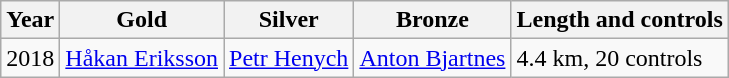<table class="wikitable">
<tr>
<th>Year</th>
<th>Gold</th>
<th>Silver</th>
<th>Bronze</th>
<th>Length and controls</th>
</tr>
<tr>
<td>2018</td>
<td> <a href='#'>Håkan Eriksson</a></td>
<td> <a href='#'>Petr Henych</a></td>
<td> <a href='#'>Anton Bjartnes</a></td>
<td>4.4 km, 20 controls</td>
</tr>
</table>
